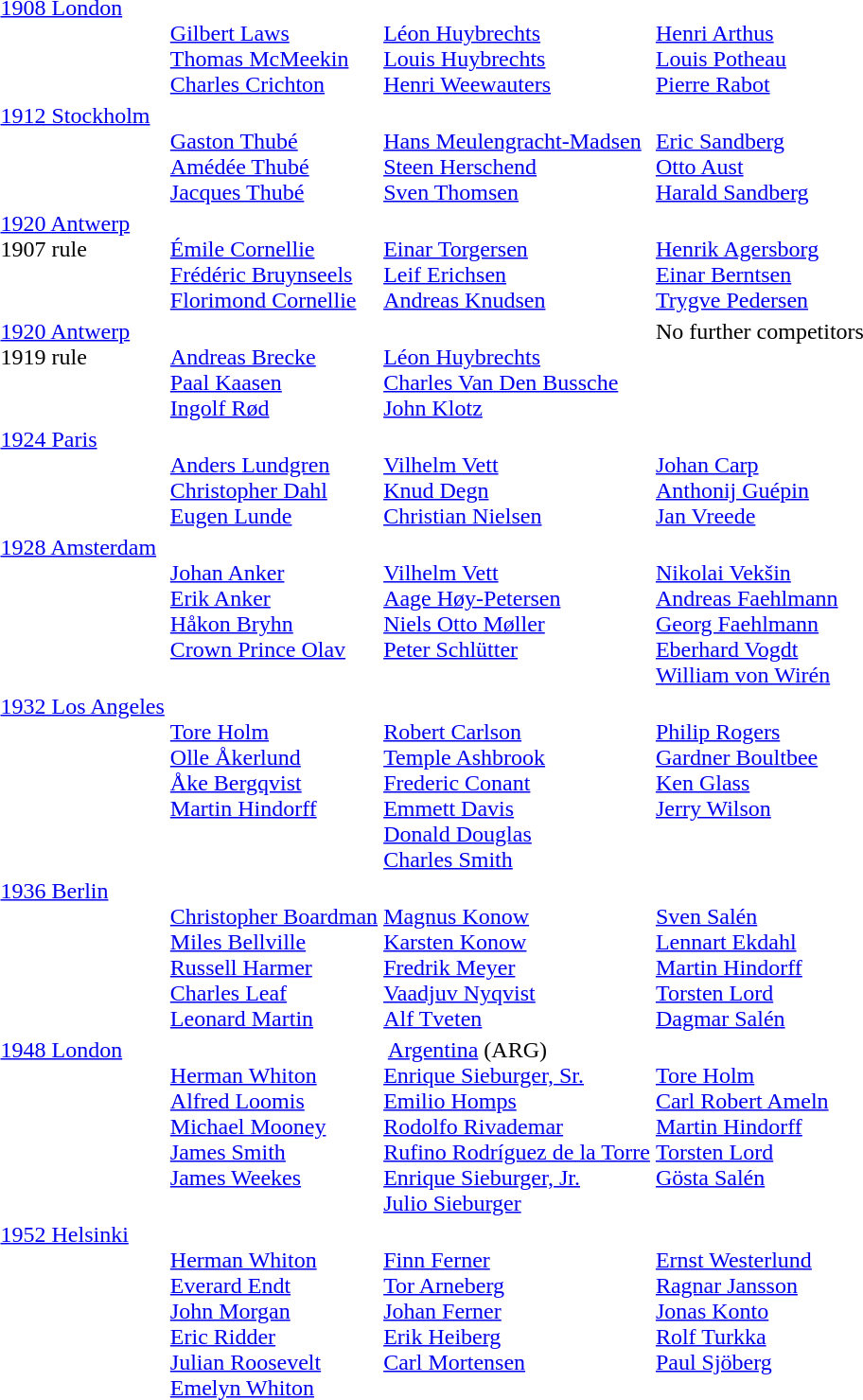<table>
<tr valign="top">
<td><a href='#'>1908 London</a> <br></td>
<td><br> <a href='#'>Gilbert Laws</a><br><a href='#'>Thomas McMeekin</a><br><a href='#'>Charles Crichton</a></td>
<td><br> <a href='#'>Léon Huybrechts</a><br><a href='#'>Louis Huybrechts</a><br><a href='#'>Henri Weewauters</a></td>
<td><br> <a href='#'>Henri Arthus</a><br><a href='#'>Louis Potheau</a><br><a href='#'>Pierre Rabot</a></td>
</tr>
<tr valign="top">
<td><a href='#'>1912 Stockholm</a> <br></td>
<td><br> <a href='#'>Gaston Thubé</a><br><a href='#'>Amédée Thubé</a><br><a href='#'>Jacques Thubé</a></td>
<td><br> <a href='#'>Hans Meulengracht-Madsen</a><br><a href='#'>Steen Herschend</a><br><a href='#'>Sven Thomsen</a></td>
<td><br> <a href='#'>Eric Sandberg</a><br><a href='#'>Otto Aust</a><br><a href='#'>Harald Sandberg</a></td>
</tr>
<tr valign="top">
<td><a href='#'>1920 Antwerp</a><br>1907 rule<br></td>
<td><br> <a href='#'>Émile Cornellie</a><br><a href='#'>Frédéric Bruynseels</a><br><a href='#'>Florimond Cornellie</a></td>
<td><br> <a href='#'>Einar Torgersen</a><br><a href='#'>Leif Erichsen</a><br><a href='#'>Andreas Knudsen</a></td>
<td><br> <a href='#'>Henrik Agersborg</a><br><a href='#'>Einar Berntsen</a><br><a href='#'>Trygve Pedersen</a></td>
</tr>
<tr valign="top">
<td><a href='#'>1920 Antwerp</a> <br>1919 rule<br></td>
<td><br> <a href='#'>Andreas Brecke</a><br><a href='#'>Paal Kaasen</a><br><a href='#'>Ingolf Rød</a></td>
<td><br> <a href='#'>Léon Huybrechts</a><br><a href='#'>Charles Van Den Bussche</a><br><a href='#'>John Klotz</a></td>
<td>No further competitors</td>
</tr>
<tr valign="top">
<td><a href='#'>1924 Paris</a> <br></td>
<td><br> <a href='#'>Anders Lundgren</a><br><a href='#'>Christopher Dahl</a><br><a href='#'>Eugen Lunde</a></td>
<td><br> <a href='#'>Vilhelm Vett</a><br><a href='#'>Knud Degn</a><br><a href='#'>Christian Nielsen</a></td>
<td><br> <a href='#'>Johan Carp</a><br><a href='#'>Anthonij Guépin</a><br><a href='#'>Jan Vreede</a></td>
</tr>
<tr valign="top">
<td><a href='#'>1928 Amsterdam</a><br></td>
<td><br> <a href='#'>Johan Anker</a><br><a href='#'>Erik Anker</a><br><a href='#'>Håkon Bryhn</a><br><a href='#'>Crown Prince Olav</a></td>
<td><br> <a href='#'>Vilhelm Vett</a><br><a href='#'>Aage Høy-Petersen</a><br><a href='#'>Niels Otto Møller</a><br><a href='#'>Peter Schlütter</a></td>
<td><br><a href='#'>Nikolai Vekšin</a><br><a href='#'>Andreas Faehlmann</a><br><a href='#'>Georg Faehlmann</a><br><a href='#'>Eberhard Vogdt</a><br><a href='#'>William von Wirén</a></td>
</tr>
<tr valign="top">
<td><a href='#'>1932 Los Angeles</a> <br></td>
<td><br> <a href='#'>Tore Holm</a><br><a href='#'>Olle Åkerlund</a><br><a href='#'>Åke Bergqvist</a><br><a href='#'>Martin Hindorff</a></td>
<td><br> <a href='#'>Robert Carlson</a><br><a href='#'>Temple Ashbrook</a><br><a href='#'>Frederic Conant</a><br><a href='#'>Emmett Davis</a><br><a href='#'>Donald Douglas</a><br><a href='#'>Charles Smith</a></td>
<td><br><a href='#'>Philip Rogers</a><br><a href='#'>Gardner Boultbee</a><br><a href='#'>Ken Glass</a><br><a href='#'>Jerry Wilson</a></td>
</tr>
<tr valign="top">
<td><a href='#'>1936 Berlin</a> <br></td>
<td><br> <a href='#'>Christopher Boardman</a><br><a href='#'>Miles Bellville</a><br><a href='#'>Russell Harmer</a><br><a href='#'>Charles Leaf</a><br><a href='#'>Leonard Martin</a></td>
<td><br> <a href='#'>Magnus Konow</a><br><a href='#'>Karsten Konow</a><br><a href='#'>Fredrik Meyer</a><br><a href='#'>Vaadjuv Nyqvist</a><br><a href='#'>Alf Tveten</a></td>
<td><br> <a href='#'>Sven Salén</a><br><a href='#'>Lennart Ekdahl</a><br><a href='#'>Martin Hindorff</a><br><a href='#'>Torsten Lord</a><br><a href='#'>Dagmar Salén</a></td>
</tr>
<tr valign="top">
<td><a href='#'>1948 London</a><br></td>
<td><br> <a href='#'>Herman Whiton</a><br><a href='#'>Alfred Loomis</a><br><a href='#'>Michael Mooney</a><br><a href='#'>James Smith</a><br><a href='#'>James Weekes</a></td>
<td> <a href='#'>Argentina</a> <span>(ARG)</span><br><a href='#'>Enrique Sieburger, Sr.</a><br><a href='#'>Emilio Homps</a><br><a href='#'>Rodolfo Rivademar</a><br><a href='#'>Rufino Rodríguez de la Torre</a><br><a href='#'>Enrique Sieburger, Jr.</a><br><a href='#'>Julio Sieburger</a></td>
<td><br> <a href='#'>Tore Holm</a><br><a href='#'>Carl Robert Ameln</a><br><a href='#'>Martin Hindorff</a><br><a href='#'>Torsten Lord</a><br><a href='#'>Gösta Salén</a></td>
</tr>
<tr valign="top">
<td><a href='#'>1952 Helsinki</a><br></td>
<td><br> <a href='#'>Herman Whiton</a><br><a href='#'>Everard Endt</a><br><a href='#'>John Morgan</a><br><a href='#'>Eric Ridder</a><br><a href='#'>Julian Roosevelt</a><br><a href='#'>Emelyn Whiton</a></td>
<td><br> <a href='#'>Finn Ferner</a><br><a href='#'>Tor Arneberg</a><br><a href='#'>Johan Ferner</a><br><a href='#'>Erik Heiberg</a><br><a href='#'>Carl Mortensen</a></td>
<td><br> <a href='#'>Ernst Westerlund</a><br><a href='#'>Ragnar Jansson</a><br><a href='#'>Jonas Konto</a><br><a href='#'>Rolf Turkka</a><br><a href='#'>Paul Sjöberg</a></td>
</tr>
</table>
